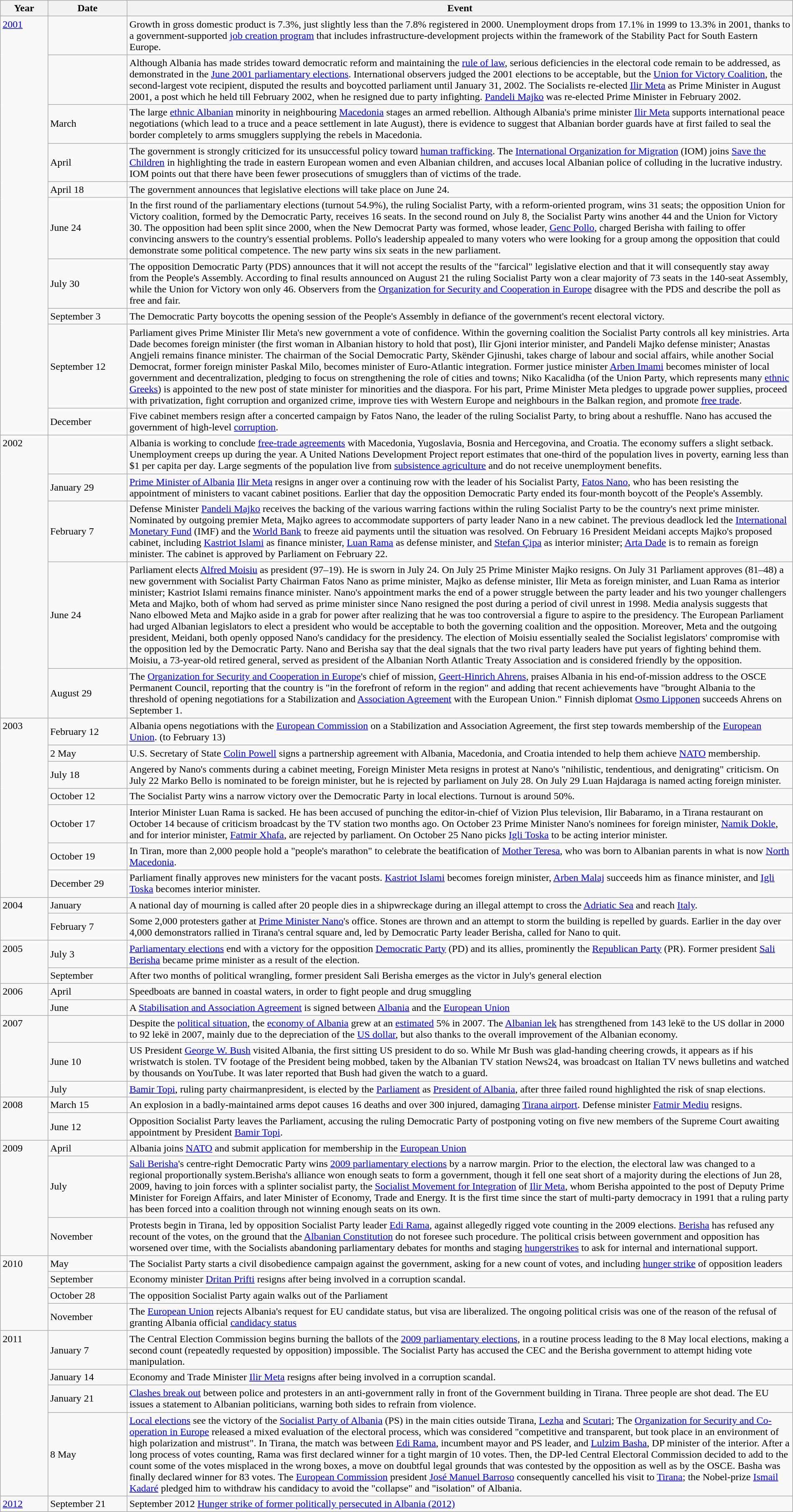<table class="wikitable" width="100%">
<tr>
<th style="width:6%">Year</th>
<th style="width:10%">Date</th>
<th>Event</th>
</tr>
<tr>
<td rowspan="10" valign="top"><a href='#'>2001</a></td>
<td></td>
<td>Growth in gross domestic product is 7.3%, just slightly less than the 7.8% registered in 2000. Unemployment drops from 17.1% in 1999 to 13.3% in 2001, thanks to a government-supported <a href='#'>job creation program</a> that includes infrastructure-development projects within the framework of the Stability Pact for South Eastern Europe.</td>
</tr>
<tr>
<td></td>
<td>Although Albania has made strides toward democratic reform and maintaining the <a href='#'>rule of law</a>, serious deficiencies in the electoral code remain to be addressed, as demonstrated in the <a href='#'>June 2001 parliamentary elections</a>. International observers judged the 2001 elections to be acceptable, but the <a href='#'>Union for Victory Coalition</a>, the second-largest vote recipient, disputed the results and boycotted parliament until January 31, 2002. The Socialists re-elected <a href='#'>Ilir Meta</a> as Prime Minister in August 2001, a post which he held till February 2002, when he resigned due to party infighting. <a href='#'>Pandeli Majko</a> was re-elected Prime Minister in February 2002.</td>
</tr>
<tr>
<td>March</td>
<td>The large <a href='#'>ethnic Albanian</a> minority in neighbouring <a href='#'>Macedonia</a> stages an armed rebellion. Although Albania's prime minister <a href='#'>Ilir Meta</a> supports international peace negotiations (which lead to a truce and a peace settlement in late August), there is evidence to suggest that Albanian border guards have at first failed to seal the border completely to arms smugglers supplying the rebels in Macedonia.</td>
</tr>
<tr>
<td>April</td>
<td>The government is strongly criticized for its unsuccessful policy toward <a href='#'>human trafficking</a>. The <a href='#'>International Organization for Migration</a> (IOM) joins <a href='#'>Save the Children</a> in highlighting the trade in eastern European women and even Albanian children, and accuses local Albanian police of colluding in the lucrative industry. IOM points out that there have been fewer prosecutions of smugglers than of victims of the trade.</td>
</tr>
<tr>
<td>April 18</td>
<td>The government announces that legislative elections will take place on June 24.</td>
</tr>
<tr>
<td>June 24</td>
<td>In the first round of the parliamentary elections (turnout 54.9%), the ruling Socialist Party, with a reform-oriented program, wins 31 seats; the opposition Union for Victory coalition, formed by the Democratic Party, receives 16 seats. In the second round on July 8, the Socialist Party wins another 44 and the Union for Victory 30. The opposition had been split since 2000, when the New Democrat Party was formed, whose leader, <a href='#'>Genc Pollo</a>, charged Berisha with failing to offer convincing answers to the country's essential problems. Pollo's leadership appealed to many voters who were looking for a group among the opposition that could demonstrate some political competence. The new party wins six seats in the new parliament.</td>
</tr>
<tr>
<td>July 30</td>
<td>The opposition Democratic Party (PDS) announces that it will not accept the results of the "farcical" legislative election and that it will consequently stay away from the People's Assembly. According to final results announced on August 21 the ruling Socialist Party won a clear majority of 73 seats in the 140-seat Assembly, while the Union for Victory won only 46. Observers from the <a href='#'>Organization for Security and Cooperation in Europe</a> disagree with the PDS and describe the poll as free and fair.</td>
</tr>
<tr>
<td>September 3</td>
<td>The Democratic Party boycotts the opening session of the People's Assembly in defiance of the government's recent electoral victory.</td>
</tr>
<tr>
<td>September 12</td>
<td>Parliament gives Prime Minister Ilir Meta's new government a vote of confidence. Within the governing coalition the Socialist Party controls all key ministries. Arta Dade becomes foreign minister (the first woman in Albanian history to hold that post), Ilir Gjoni interior minister, and Pandeli Majko defense minister; Anastas Angjeli remains finance minister. The chairman of the Social Democratic Party, Skënder Gjinushi, takes charge of labour and social affairs, while another Social Democrat, former foreign minister Paskal Milo, becomes minister of Euro-Atlantic integration. Former justice minister <a href='#'>Arben Imami</a> becomes minister of local government and decentralization, pledging to focus on strengthening the role of cities and towns; Niko Kacalidha (of the Union Party, which represents many <a href='#'>ethnic Greeks</a>) is appointed to the new post of state minister for minorities and the diaspora. For his part, Prime Minister Meta pledges to upgrade power supplies, proceed with privatization, fight corruption and organized crime, improve ties with Western Europe and neighbours in the Balkan region, and promote <a href='#'>free trade</a>.</td>
</tr>
<tr>
<td>December</td>
<td>Five cabinet members resign after a concerted campaign by Fatos Nano, the leader of the ruling Socialist Party, to bring about a reshuffle. Nano has accused the government of high-level <a href='#'>corruption</a>.</td>
</tr>
<tr>
<td rowspan="5" valign="top">2002</td>
<td></td>
<td>Albania is working to conclude <a href='#'>free-trade agreements</a> with Macedonia, Yugoslavia, Bosnia and Hercegovina, and Croatia. The economy suffers a slight setback. Unemployment creeps up during the year. A United Nations Development Project report estimates that one-third of the population lives in poverty, earning less than $1 per capita per day. Large segments of the population live from <a href='#'>subsistence agriculture</a> and do not receive unemployment benefits.</td>
</tr>
<tr>
<td>January 29</td>
<td><a href='#'>Prime Minister of Albania</a> <a href='#'>Ilir Meta</a>  resigns in anger over a continuing row with the leader of his Socialist Party, <a href='#'>Fatos Nano</a>, who has been resisting the appointment of ministers to vacant cabinet positions. Earlier that day the opposition Democratic Party ended its four-month boycott of the People's Assembly.</td>
</tr>
<tr>
<td>February 7</td>
<td>Defense Minister <a href='#'>Pandeli Majko</a> receives the backing of the various warring factions within the ruling Socialist Party to be the country's next prime minister. Nominated by outgoing premier Meta, Majko agrees to accommodate supporters of party leader Nano in a new cabinet. The previous deadlock led the <a href='#'>International Monetary Fund</a> (IMF) and the <a href='#'>World Bank</a> to freeze aid payments until the situation was resolved. On February 16 President Meidani accepts Majko's proposed cabinet, including <a href='#'>Kastriot Islami</a> as finance minister, <a href='#'>Luan Rama</a> as defense minister, and <a href='#'>Stefan Çipa</a> as interior minister; <a href='#'>Arta Dade</a> is to remain as foreign minister. The cabinet is approved by Parliament on February 22.</td>
</tr>
<tr>
<td>June 24</td>
<td>Parliament elects <a href='#'>Alfred Moisiu</a> as president (97–19). He is sworn in July 24. On July 25 Prime Minister Majko resigns. On July 31 Parliament approves (81–48) a new government with Socialist Party Chairman Fatos Nano as prime minister, Majko as defense minister, Ilir Meta as foreign minister, and Luan Rama as interior minister; Kastriot Islami remains finance minister. Nano's appointment marks the end of a power struggle between the party leader and his two younger challengers Meta and Majko, both of whom had served as prime minister since Nano resigned the post during a period of civil unrest in 1998. Media analysis suggests that Nano elbowed Meta and Majko aside in a grab for power after realizing that he was too controversial a figure to aspire to the presidency. The European Parliament had urged Albanian legislators to elect a president who would be acceptable to both the governing coalition and the opposition. Moreover, Meta and the outgoing president, Meidani, both openly opposed Nano's candidacy for the presidency. The election of Moisiu essentially sealed the Socialist legislators' compromise with the opposition led by the Democratic Party. Nano and Berisha say that the deal signals that the two rival party leaders have put years of fighting behind them. Moisiu, a 73-year-old retired general, served as president of the Albanian North Atlantic Treaty Association and is considered friendly by the opposition.</td>
</tr>
<tr>
<td>August 29</td>
<td>The <a href='#'>Organization for Security and Cooperation in Europe</a>'s chief of mission, <a href='#'>Geert-Hinrich Ahrens</a>, praises Albania in his end-of-mission address to the OSCE Permanent Council, reporting that the country is "in the forefront of reform in the region" and adding that recent achievements have "brought Albania to the threshold of opening negotiations for a Stabilization and <a href='#'>Association Agreement</a> with the European Union." Finnish diplomat <a href='#'>Osmo Lipponen</a> succeeds Ahrens on September 1.</td>
</tr>
<tr>
<td rowspan="7" valign="top">2003</td>
<td>February 12</td>
<td>Albania opens negotiations with the <a href='#'>European Commission</a> on a Stabilization and Association Agreement, the first step towards membership of the <a href='#'>European Union</a>. (to February 13)</td>
</tr>
<tr>
<td>2 May</td>
<td>U.S. Secretary of State <a href='#'>Colin Powell</a> signs a partnership agreement with Albania, Macedonia, and Croatia intended to help them achieve <a href='#'>NATO</a> membership.</td>
</tr>
<tr>
<td>July 18</td>
<td>Angered by Nano's comments during a cabinet meeting, Foreign Minister Meta resigns in protest at Nano's "nihilistic, tendentious, and denigrating" criticism. On July 22 Marko Bello is nominated to be foreign minister, but he is rejected by parliament on July 28. On July 29 Luan Hajdaraga is named acting foreign minister.</td>
</tr>
<tr>
<td>October 12</td>
<td>The Socialist Party wins a narrow victory over the Democratic Party in local elections. Turnout is around 50%.</td>
</tr>
<tr>
<td>October 17</td>
<td>Interior Minister Luan Rama is sacked. He has been accused of punching the editor-in-chief of Vizion Plus television, Ilir Babaramo, in a Tirana restaurant on October 14 because of criticism broadcast by the TV station two months ago. On October 23 Prime Minister Nano's nominees for foreign minister, <a href='#'>Namik Dokle</a>, and for interior minister, <a href='#'>Fatmir Xhafa</a>, are rejected by parliament. On October 25 Nano picks <a href='#'>Igli Toska</a> to be acting interior minister.</td>
</tr>
<tr>
<td>October 19</td>
<td>In Tiran, more than 2,000 people hold a "people's marathon" to celebrate the beatification of <a href='#'>Mother Teresa</a>, who was born to Albanian parents in what is now <a href='#'>North Macedonia</a>.</td>
</tr>
<tr>
<td>December 29</td>
<td>Parliament finally approves new ministers for the vacant posts. <a href='#'>Kastriot Islami</a> becomes foreign minister, <a href='#'>Arben Malaj</a> succeeds him as finance minister, and <a href='#'>Igli Toska</a> becomes interior minister.</td>
</tr>
<tr>
<td rowspan="2" valign="top">2004</td>
<td>January</td>
<td>A national day of mourning is called after 20 people dies in a shipwreckage during an illegal attempt to cross the <a href='#'>Adriatic Sea</a> and reach <a href='#'>Italy</a>.</td>
</tr>
<tr>
<td>February 7</td>
<td>Some 2,000 protesters gather at <a href='#'>Prime Minister Nano</a>'s office. Stones are thrown and an attempt to storm the building is repelled by guards. Earlier in the day over 4,000 demonstrators rallied in Tirana's central square and, led by Democratic Party leader Berisha, called for Nano to quit.</td>
</tr>
<tr>
<td rowspan="2" valign="top">2005</td>
<td>July 3</td>
<td><a href='#'>Parliamentary elections</a> end with a victory for the opposition <a href='#'>Democratic Party</a> (PD) and its allies, prominently the <a href='#'>Republican Party</a> (PR). Former president <a href='#'>Sali Berisha</a> became prime minister as a result of the election.</td>
</tr>
<tr>
<td>September</td>
<td>After two months of political wrangling, former president Sali Berisha emerges as the victor in July's general election</td>
</tr>
<tr>
<td rowspan="2" valign="top">2006</td>
<td>April</td>
<td>Speedboats are banned in coastal waters, in order to fight people and drug smuggling</td>
</tr>
<tr>
<td>June</td>
<td>A <a href='#'>Stabilisation and Association Agreement</a> is signed between <a href='#'>Albania</a> and the <a href='#'>European Union</a></td>
</tr>
<tr>
<td rowspan="3" valign="top">2007</td>
<td></td>
<td>Despite the <a href='#'>political situation</a>, the <a href='#'>economy of Albania</a> grew at an <a href='#'>estimated</a> 5% in 2007. The <a href='#'>Albanian lek</a> has strengthened from 143 lekë to the US dollar in 2000 to 92 lekë in 2007, mainly due to the depreciation of the <a href='#'>US dollar</a>, but also thanks to the overall improvement of the Albanian economy.</td>
</tr>
<tr>
<td>June 10</td>
<td>US President <a href='#'>George W. Bush</a> visited Albania, the first sitting US president to do so. While Mr Bush was glad-handing cheering crowds, it appears as if his wristwatch is stolen.  TV footage of the President being mobbed, taken by the Albanian TV station News24, was broadcast on Italian TV news bulletins and watched by thousands on YouTube. It was later reported that Bush had given the watch to a guard.</td>
</tr>
<tr>
<td>July</td>
<td><a href='#'>Bamir Topi</a>, ruling party chairmanpresident, is elected by the <a href='#'>Parliament</a> as <a href='#'>President of Albania</a>, after three failed round highlighted the risk of snap elections.</td>
</tr>
<tr>
<td rowspan="2" valign="top">2008</td>
<td>March 15</td>
<td>An explosion in a badly-maintained arms depot causes 16 deaths and over 300 injured,  damaging <a href='#'>Tirana airport</a>. Defense minister <a href='#'>Fatmir Mediu</a> resigns.</td>
</tr>
<tr>
<td>June 12</td>
<td>Opposition Socialist Party leaves the Parliament, accusing the ruling Democratic Party of postponing voting on five new members of the Supreme Court awaiting appointment by President <a href='#'>Bamir Topi</a>.</td>
</tr>
<tr>
<td rowspan="3" valign="top">2009</td>
<td>April</td>
<td>Albania joins <a href='#'>NATO</a> and submit application for membership in the <a href='#'>European Union</a></td>
</tr>
<tr>
<td>July</td>
<td><a href='#'>Sali Berisha</a>'s centre-right Democratic Party wins <a href='#'>2009 parliamentary elections</a> by a narrow margin. Prior to the election, the electoral law was changed to a regional proportionally system.Berisha's alliance won enough seats to form a government, though it fell one seat short of a majority during the elections of Jun 28, 2009, having to join forces with a splinter socialist party, the <a href='#'>Socialist Movement for Integration</a> of <a href='#'>Ilir Meta</a>, whom Berisha appointed to the post of Deputy Prime Minister for Foreign Affairs, and later Minister of Economy, Trade and Energy. It is the first time since the start of multi-party democracy in 1991 that a ruling party has been forced into a coalition through not winning enough seats on its own.</td>
</tr>
<tr>
<td>November</td>
<td>Protests begin in Tirana, led by opposition Socialist Party leader <a href='#'>Edi Rama</a>, against allegedly rigged vote counting in the 2009 elections. <a href='#'>Berisha</a> has refused any recount of the votes, on the ground that the <a href='#'>Albanian Constitution</a> do not foresee such procedure. The political crisis between government and opposition has worsened over time, with the Socialists abandoning parliamentary debates for months and staging <a href='#'>hungerstrikes</a> to ask for internal and international support.</td>
</tr>
<tr>
<td rowspan="4" valign="top">2010</td>
<td>May</td>
<td>The Socialist Party starts a civil disobedience campaign against the government, asking for a new count of votes, and including <a href='#'>hunger strike</a> of opposition leaders</td>
</tr>
<tr>
<td>September</td>
<td>Economy minister <a href='#'>Dritan Prifti</a> resigns after being involved in a corruption scandal.</td>
</tr>
<tr>
<td>October 28</td>
<td>The opposition Socialist Party again walks out of the Parliament</td>
</tr>
<tr>
<td>November</td>
<td>The <a href='#'>European Union</a> rejects Albania's request for EU candidate status, but visa are liberalized. The ongoing political crisis was one of the reason of the refusal of granting Albania official <a href='#'>candidacy status</a></td>
</tr>
<tr>
<td rowspan="4" valign="top">2011</td>
<td>January 7</td>
<td>The Central Election Commission begins burning the ballots of the <a href='#'>2009 parliamentary elections</a>, in a routine process leading to the 8 May local elections, making a second count (repeatedly requested by opposition) impossible. The Socialist Party has accused the CEC and the Berisha government to attempt hiding vote manipulation.</td>
</tr>
<tr>
<td>January 14</td>
<td>Economy and Trade Minister <a href='#'>Ilir Meta</a> resigns after being involved in a corruption scandal.</td>
</tr>
<tr>
<td>January 21</td>
<td><a href='#'>Clashes break out</a> between police and protesters in an anti-government rally in front of the Government building in Tirana. Three people are shot dead. The EU issues a statement to Albanian politicians, warning both sides to refrain from violence.</td>
</tr>
<tr>
<td>8 May</td>
<td><a href='#'>Local elections</a> see the victory of the <a href='#'>Socialist Party of Albania</a> (PS) in the main cities outside Tirana, <a href='#'>Lezha</a> and <a href='#'>Scutari</a>; The <a href='#'>Organization for Security and Co-operation in Europe</a> released a mixed evaluation of the electoral process, which was considered "competitive and transparent, but took place in an environment of high polarization and mistrust". In Tirana, the match was between <a href='#'>Edi Rama</a>, incumbent mayor and PS leader, and <a href='#'>Lulzim Basha</a>, DP minister of the interior. After a long process of votes counting, Rama was first declared winner for a tight margin of 10 votes. Then, the DP-led Central Electoral Commission decided to add to the count some of the votes misplaced in the wrong boxes, a move on doubtful legal grounds that was contested by the opposition as well as by the OSCE. Basha was finally declared winner for 83 votes. The <a href='#'>European Commission</a> president <a href='#'>José Manuel Barroso</a> consequently cancelled his visit to <a href='#'>Tirana</a>; the Nobel-prize <a href='#'>Ismail Kadaré</a> pledged him to withdraw his candidacy to avoid the "collapse" and "isolation" of Albania.</td>
</tr>
<tr>
<td><a href='#'>2012</a></td>
<td>September 21</td>
<td>September 2012 <a href='#'>Hunger strike of former politically persecuted in Albania (2012)</a></td>
</tr>
</table>
